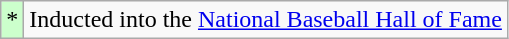<table class="wikitable" style="font-size:100%;">
<tr>
<td scope="row" style="background-color:#ccffcc">*</td>
<td>Inducted into the <a href='#'>National Baseball Hall of Fame</a></td>
</tr>
</table>
